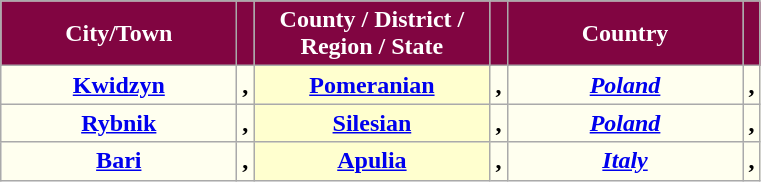<table class="wikitable" "text-align:left;font-size:100%;"|>
<tr>
<th style="background:#810541; color:white; height:17px; width:150px;">City/Town</th>
<th style="background:#810541; color:white;" !></th>
<th ! style="background:#810541; color:white; width:150px;">County / District / Region / State</th>
<th style="background:#810541; color:white;" !></th>
<th ! style="background:#810541; color:white; width:150px;">Country</th>
<th style="background:#810541; color:white;" !></th>
</tr>
<tr>
<th style="background:#ffffef; color:black;" !><a href='#'>Kwidzyn</a></th>
<th style="background:#ffffef; color:black;" !>, </th>
<th style="background:#ffffcf; color:black;" !><strong><a href='#'>Pomeranian</a></strong></th>
<th style="background:#ffffef; color:black;" !>, </th>
<th style="background:#ffffef; color:black;" !><em><a href='#'>Poland</a></em></th>
<th style="background:#ffffef; color:black;" !>, </th>
</tr>
<tr>
<th style="background:#ffffef; color:black;" !><a href='#'>Rybnik</a></th>
<th style="background:#ffffef; color:black;" !>, </th>
<th style="background:#ffffcf; color:black;" !><strong><a href='#'>Silesian</a></strong></th>
<th style="background:#ffffef; color:black;" !>, </th>
<th style="background:#ffffef; color:black;" !><em><a href='#'>Poland</a></em></th>
<th style="background:#ffffef; color:black;" !>, </th>
</tr>
<tr>
<th style="background:#ffffef; color:black;" !><a href='#'>Bari</a></th>
<th style="background:#ffffef; color:black;" !>, </th>
<th style="background:#ffffcf; color:black;" !><strong><a href='#'>Apulia</a></strong></th>
<th style="background:#ffffef; color:black;" !>, </th>
<th style="background:#ffffef; color:black;" !><em><a href='#'>Italy</a></em></th>
<th style="background:#ffffef; color:black;" !>, </th>
</tr>
</table>
